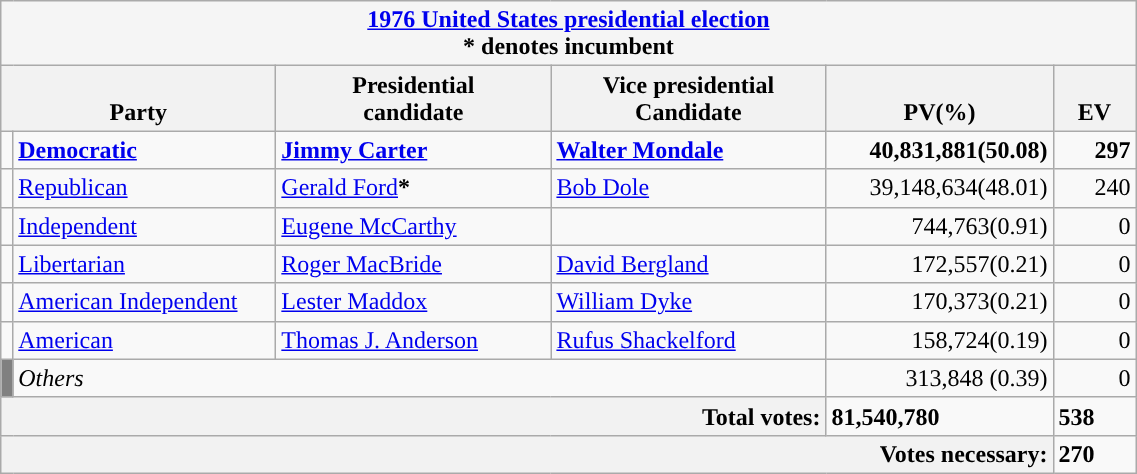<table class="wikitable">
<tr>
<th colspan=6 style="background:#f5f5f5"><a href='#'>1976 United States presidential election</a><br>* denotes incumbent</th>
</tr>
<tr style="vertical-align:bottom;">
<th style="width: 11em;" colspan=2>Party</th>
<th>Presidential<br>candidate</th>
<th>Vice presidential<br>Candidate</th>
<th><abbr>PV</abbr>(%)</th>
<th><abbr>EV</abbr></th>
</tr>
<tr>
<td style="background-color: "></td>
<td style="width: 10.5em;"><strong><a href='#'>Democratic</a></strong></td>
<td style="width: 11em;"><strong><a href='#'>Jimmy Carter</a></strong></td>
<td style="width: 11em;"><strong><a href='#'>Walter Mondale</a></strong></td>
<td style="width: 9em; text-align:right"><strong>40,831,881(50.08)</strong></td>
<td style="width: 3em; text-align:right"><strong>297</strong></td>
</tr>
<tr>
<td style="background-color: "></td>
<td><a href='#'>Republican</a></td>
<td><a href='#'>Gerald Ford</a><strong>*</strong></td>
<td><a href='#'>Bob Dole</a></td>
<td style="text-align:right">39,148,634(48.01)</td>
<td style="text-align:right">240</td>
</tr>
<tr>
<td style="background-color: "></td>
<td><a href='#'>Independent</a></td>
<td><a href='#'>Eugene McCarthy</a></td>
<td></td>
<td style="text-align:right">744,763(0.91)</td>
<td style="text-align:right">0</td>
</tr>
<tr>
<td style="background-color: "></td>
<td><a href='#'>Libertarian</a></td>
<td><a href='#'>Roger MacBride</a></td>
<td><a href='#'>David Bergland</a></td>
<td style="text-align:right">172,557(0.21)</td>
<td style="text-align:right">0</td>
</tr>
<tr>
<td style="background-color: "></td>
<td><a href='#'>American Independent</a></td>
<td><a href='#'>Lester Maddox</a></td>
<td><a href='#'>William Dyke</a></td>
<td style="text-align:right">170,373(0.21)</td>
<td style="text-align:right">0</td>
</tr>
<tr>
<td style="background-color: "></td>
<td><a href='#'>American</a></td>
<td><a href='#'>Thomas J. Anderson</a></td>
<td><a href='#'>Rufus Shackelford</a></td>
<td style="text-align:right">158,724(0.19)</td>
<td style="text-align:right">0</td>
</tr>
<tr>
<td style="background-color: gray"></td>
<td colspan=3><em>Others</em></td>
<td style="text-align:right">313,848 (0.39)</td>
<td style="text-align:right">0</td>
</tr>
<tr>
<th colspan=4 style="text-align:right">Total votes:</th>
<td><strong>81,540,780</strong></td>
<td><strong>538</strong></td>
</tr>
<tr>
<th colspan=5 style="text-align:right">Votes necessary:</th>
<td><strong>270</strong></td>
</tr>
</table>
